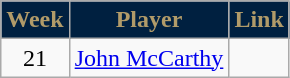<table class=wikitable>
<tr>
<th style="background:#002040; color:#B19B69; text-align:center;">Week</th>
<th style="background:#002040; color:#B19B69; text-align:center;">Player</th>
<th style="background:#002040; color:#B19B69; text-align:center;">Link</th>
</tr>
<tr>
<td align=center>21</td>
<td> <a href='#'>John McCarthy</a></td>
<td></td>
</tr>
</table>
